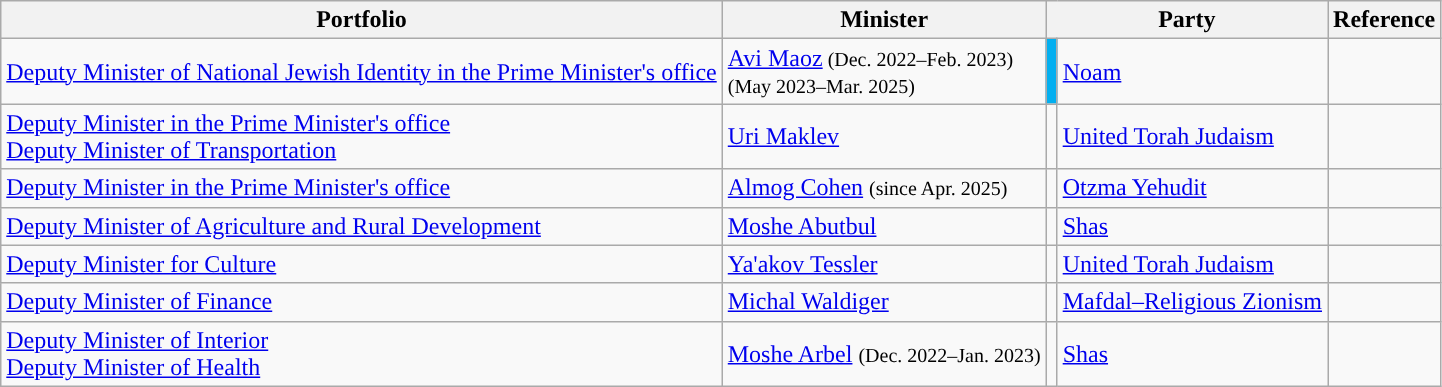<table class="wikitable sortable">
<tr>
<th>Portfolio</th>
<th>Minister</th>
<th colspan=2>Party</th>
<th>Reference</th>
</tr>
<tr>
<td><a href='#'>Deputy Minister of National Jewish Identity in the Prime Minister's office</a></td>
<td><a href='#'>Avi Maoz</a><small> (Dec. 2022–Feb. 2023)</small><br><small>          (May 2023–Mar. 2025)</small></td>
<td style="background:#01AFF0"></td>
<td><a href='#'>Noam</a></td>
<td></td>
</tr>
<tr>
<td><a href='#'>Deputy Minister in the Prime Minister's office</a><br><a href='#'>Deputy Minister of Transportation</a></td>
<td><a href='#'>Uri Maklev</a></td>
<td bgcolor=></td>
<td><a href='#'>United Torah Judaism</a></td>
<td></td>
</tr>
<tr>
<td><a href='#'>Deputy Minister in the Prime Minister's office</a></td>
<td><a href='#'>Almog Cohen</a> <small>(since Apr. 2025)</small></td>
<td bgcolor=></td>
<td><a href='#'>Otzma Yehudit</a></td>
</tr>
<tr>
<td><a href='#'>Deputy Minister of Agriculture and Rural Development</a></td>
<td><a href='#'>Moshe Abutbul</a></td>
<td bgcolor=></td>
<td><a href='#'>Shas</a></td>
<td></td>
</tr>
<tr>
<td><a href='#'>Deputy Minister for Culture</a></td>
<td><a href='#'>Ya'akov Tessler</a></td>
<td bgcolor=></td>
<td><a href='#'>United Torah Judaism</a></td>
<td></td>
</tr>
<tr>
<td><a href='#'>Deputy Minister of Finance</a></td>
<td><a href='#'>Michal Waldiger</a></td>
<td bgcolor=></td>
<td><a href='#'>Mafdal–Religious Zionism</a></td>
<td></td>
</tr>
<tr>
<td><a href='#'>Deputy Minister of Interior</a><br><a href='#'>Deputy Minister of Health</a></td>
<td><a href='#'>Moshe Arbel</a> <small>(Dec. 2022–Jan. 2023)</small></td>
<td bgcolor=></td>
<td><a href='#'>Shas</a></td>
<td></td>
</tr>
</table>
